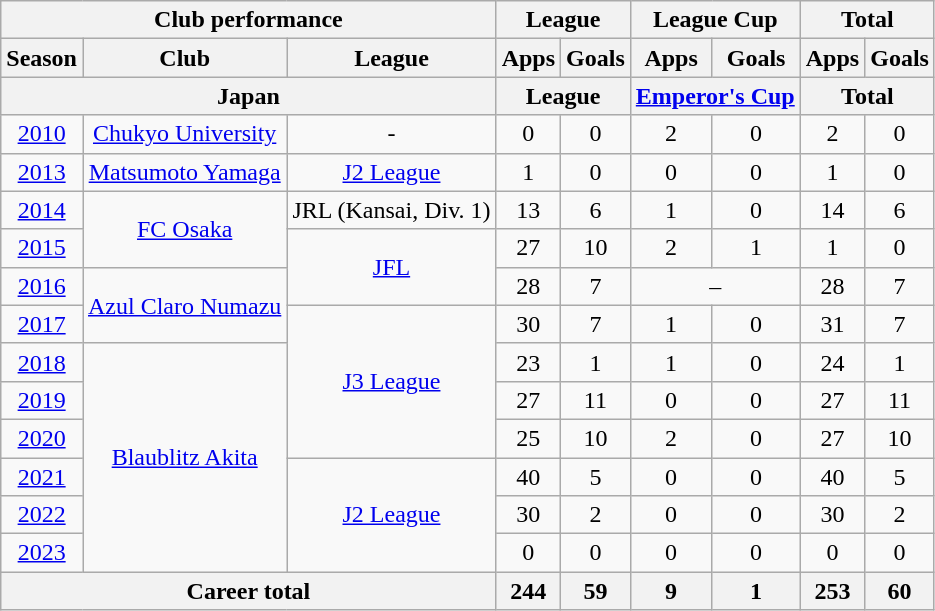<table class="wikitable" style="text-align:center">
<tr>
<th colspan="3">Club performance</th>
<th colspan="2">League</th>
<th colspan="2">League Cup</th>
<th colspan="2">Total</th>
</tr>
<tr>
<th>Season</th>
<th>Club</th>
<th>League</th>
<th>Apps</th>
<th>Goals</th>
<th>Apps</th>
<th>Goals</th>
<th>Apps</th>
<th>Goals</th>
</tr>
<tr>
<th colspan="3">Japan</th>
<th colspan="2">League</th>
<th colspan="2"><a href='#'>Emperor's Cup</a></th>
<th colspan="2">Total</th>
</tr>
<tr>
<td><a href='#'>2010</a></td>
<td><a href='#'>Chukyo University</a></td>
<td>-</td>
<td>0</td>
<td>0</td>
<td>2</td>
<td>0</td>
<td>2</td>
<td>0</td>
</tr>
<tr>
<td><a href='#'>2013</a></td>
<td><a href='#'>Matsumoto Yamaga</a></td>
<td><a href='#'>J2 League</a></td>
<td>1</td>
<td>0</td>
<td>0</td>
<td>0</td>
<td>1</td>
<td>0</td>
</tr>
<tr>
<td><a href='#'>2014</a></td>
<td rowspan="2"><a href='#'>FC Osaka</a></td>
<td>JRL (Kansai, Div. 1)</td>
<td>13</td>
<td>6</td>
<td>1</td>
<td>0</td>
<td>14</td>
<td>6</td>
</tr>
<tr>
<td><a href='#'>2015</a></td>
<td rowspan="2"><a href='#'>JFL</a></td>
<td>27</td>
<td>10</td>
<td>2</td>
<td>1</td>
<td>1</td>
<td>0</td>
</tr>
<tr>
<td><a href='#'>2016</a></td>
<td rowspan="2"><a href='#'>Azul Claro Numazu</a></td>
<td>28</td>
<td>7</td>
<td colspan="2">–</td>
<td>28</td>
<td>7</td>
</tr>
<tr>
<td><a href='#'>2017</a></td>
<td rowspan="4"><a href='#'>J3 League</a></td>
<td>30</td>
<td>7</td>
<td>1</td>
<td>0</td>
<td>31</td>
<td>7</td>
</tr>
<tr>
<td><a href='#'>2018</a></td>
<td rowspan="6"><a href='#'>Blaublitz Akita</a></td>
<td>23</td>
<td>1</td>
<td>1</td>
<td>0</td>
<td>24</td>
<td>1</td>
</tr>
<tr>
<td><a href='#'>2019</a></td>
<td>27</td>
<td>11</td>
<td>0</td>
<td>0</td>
<td>27</td>
<td>11</td>
</tr>
<tr>
<td><a href='#'>2020</a></td>
<td>25</td>
<td>10</td>
<td>2</td>
<td>0</td>
<td>27</td>
<td>10</td>
</tr>
<tr>
<td><a href='#'>2021</a></td>
<td rowspan="3"><a href='#'>J2 League</a></td>
<td>40</td>
<td>5</td>
<td>0</td>
<td>0</td>
<td>40</td>
<td>5</td>
</tr>
<tr>
<td><a href='#'>2022</a></td>
<td>30</td>
<td>2</td>
<td>0</td>
<td>0</td>
<td>30</td>
<td>2</td>
</tr>
<tr>
<td><a href='#'>2023</a></td>
<td>0</td>
<td>0</td>
<td>0</td>
<td>0</td>
<td>0</td>
<td>0</td>
</tr>
<tr>
<th colspan=3>Career total</th>
<th>244</th>
<th>59</th>
<th>9</th>
<th>1</th>
<th>253</th>
<th>60</th>
</tr>
</table>
